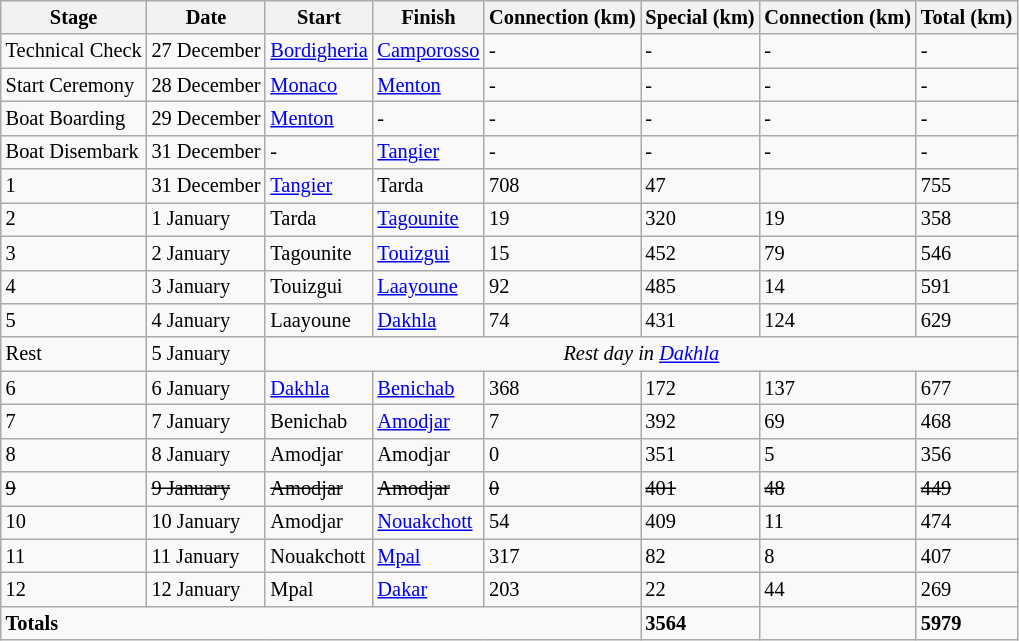<table class="wikitable" style="font-size:85%">
<tr>
<th>Stage</th>
<th>Date</th>
<th>Start</th>
<th>Finish</th>
<th>Connection (km)</th>
<th>Special (km)</th>
<th>Connection (km)</th>
<th>Total (km)</th>
</tr>
<tr>
<td>Technical Check</td>
<td>27 December</td>
<td>  <a href='#'>Bordigheria</a></td>
<td>  <a href='#'>Camporosso</a></td>
<td>-</td>
<td>-</td>
<td>-</td>
<td>-</td>
</tr>
<tr>
<td>Start Ceremony</td>
<td>28 December</td>
<td> <a href='#'>Monaco</a></td>
<td> <a href='#'>Menton</a></td>
<td>-</td>
<td>-</td>
<td>-</td>
<td>-</td>
</tr>
<tr>
<td>Boat Boarding</td>
<td>29 December</td>
<td> <a href='#'>Menton</a></td>
<td>-</td>
<td>-</td>
<td>-</td>
<td>-</td>
<td>-</td>
</tr>
<tr>
<td>Boat Disembark</td>
<td>31 December</td>
<td>-</td>
<td> <a href='#'>Tangier</a></td>
<td>-</td>
<td>-</td>
<td>-</td>
<td>-</td>
</tr>
<tr>
<td>1</td>
<td>31 December</td>
<td> <a href='#'>Tangier</a></td>
<td> Tarda</td>
<td>708</td>
<td>47</td>
<td></td>
<td>755</td>
</tr>
<tr>
<td>2</td>
<td>1 January</td>
<td> Tarda</td>
<td> <a href='#'>Tagounite</a></td>
<td>19</td>
<td>320</td>
<td>19</td>
<td>358</td>
</tr>
<tr>
<td>3</td>
<td>2 January</td>
<td> Tagounite</td>
<td> <a href='#'>Touizgui</a></td>
<td>15</td>
<td>452</td>
<td>79</td>
<td>546</td>
</tr>
<tr>
<td>4</td>
<td>3 January</td>
<td> Touizgui</td>
<td> <a href='#'>Laayoune</a></td>
<td>92</td>
<td>485</td>
<td>14</td>
<td>591</td>
</tr>
<tr>
<td>5</td>
<td>4 January</td>
<td> Laayoune</td>
<td> <a href='#'>Dakhla</a></td>
<td>74</td>
<td>431</td>
<td>124</td>
<td>629</td>
</tr>
<tr>
<td>Rest</td>
<td>5 January</td>
<td colspan="6" style="text-align:center;"><em>Rest day in  <a href='#'>Dakhla</a></em></td>
</tr>
<tr>
<td>6</td>
<td>6 January</td>
<td> <a href='#'>Dakhla</a></td>
<td> <a href='#'>Benichab</a></td>
<td>368</td>
<td>172</td>
<td>137</td>
<td>677</td>
</tr>
<tr>
<td>7</td>
<td>7 January</td>
<td> Benichab</td>
<td> <a href='#'>Amodjar</a></td>
<td>7</td>
<td>392</td>
<td>69</td>
<td>468</td>
</tr>
<tr>
<td>8</td>
<td>8 January</td>
<td> Amodjar</td>
<td> Amodjar</td>
<td>0</td>
<td>351</td>
<td>5</td>
<td>356</td>
</tr>
<tr>
<td><s>9</s></td>
<td><s>9 January</s></td>
<td><s> Amodjar</s></td>
<td><s> Amodjar</s></td>
<td><s>0</s></td>
<td><s>401</s></td>
<td><s>48</s></td>
<td><s>449</s></td>
</tr>
<tr>
<td>10</td>
<td>10 January</td>
<td> Amodjar</td>
<td> <a href='#'>Nouakchott</a></td>
<td>54</td>
<td>409</td>
<td>11</td>
<td>474</td>
</tr>
<tr>
<td>11</td>
<td>11 January</td>
<td> Nouakchott</td>
<td> <a href='#'>Mpal</a></td>
<td>317</td>
<td>82</td>
<td>8</td>
<td>407</td>
</tr>
<tr>
<td>12</td>
<td>12 January</td>
<td> Mpal</td>
<td> <a href='#'>Dakar</a></td>
<td>203</td>
<td>22</td>
<td>44</td>
<td>269</td>
</tr>
<tr>
<td colspan="5"><strong>Totals</strong></td>
<td><strong>3564</strong></td>
<td></td>
<td><strong>5979</strong></td>
</tr>
</table>
